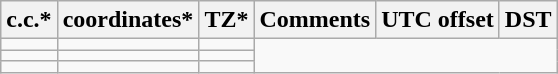<table class="wikitable sortable">
<tr>
<th>c.c.*</th>
<th>coordinates*</th>
<th>TZ*</th>
<th>Comments</th>
<th>UTC offset</th>
<th>DST</th>
</tr>
<tr --->
<td></td>
<td></td>
<td></td>
</tr>
<tr --->
<td></td>
<td></td>
<td></td>
</tr>
<tr --->
<td></td>
<td></td>
<td></td>
</tr>
</table>
